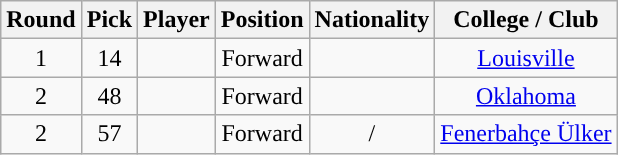<table class="wikitable sortable sortable">
<tr>
<th>Round</th>
<th>Pick</th>
<th>Player</th>
<th>Position</th>
<th>Nationality</th>
<th>College / Club</th>
</tr>
<tr style="text-align: center">
<td>1</td>
<td>14</td>
<td></td>
<td>Forward</td>
<td></td>
<td><a href='#'>Louisville</a></td>
</tr>
<tr style="text-align: center">
<td>2</td>
<td>48</td>
<td></td>
<td>Forward</td>
<td></td>
<td><a href='#'>Oklahoma</a></td>
</tr>
<tr style="text-align: center">
<td>2</td>
<td>57</td>
<td></td>
<td>Forward</td>
<td> /<br></td>
<td> <a href='#'>Fenerbahçe Ülker</a></td>
</tr>
</table>
